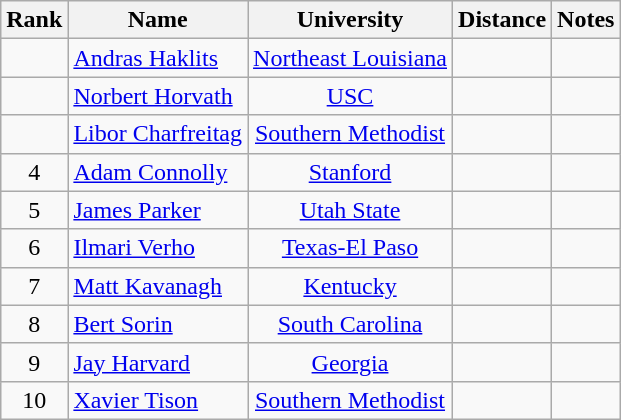<table class="wikitable sortable" style="text-align:center">
<tr>
<th>Rank</th>
<th>Name</th>
<th>University</th>
<th>Distance</th>
<th>Notes</th>
</tr>
<tr>
<td></td>
<td align=left><a href='#'>Andras Haklits</a> </td>
<td><a href='#'>Northeast Louisiana</a></td>
<td></td>
<td></td>
</tr>
<tr>
<td></td>
<td align=left><a href='#'>Norbert Horvath</a> </td>
<td><a href='#'>USC</a></td>
<td></td>
<td></td>
</tr>
<tr>
<td></td>
<td align=left><a href='#'>Libor Charfreitag</a> </td>
<td><a href='#'>Southern Methodist</a></td>
<td></td>
<td></td>
</tr>
<tr>
<td>4</td>
<td align=left><a href='#'>Adam Connolly</a></td>
<td><a href='#'>Stanford</a></td>
<td></td>
<td></td>
</tr>
<tr>
<td>5</td>
<td align=left><a href='#'>James Parker</a></td>
<td><a href='#'>Utah State</a></td>
<td></td>
<td></td>
</tr>
<tr>
<td>6</td>
<td align=left><a href='#'>Ilmari Verho</a></td>
<td><a href='#'>Texas-El Paso</a></td>
<td></td>
<td></td>
</tr>
<tr>
<td>7</td>
<td align=left><a href='#'>Matt Kavanagh</a></td>
<td><a href='#'>Kentucky</a></td>
<td></td>
<td></td>
</tr>
<tr>
<td>8</td>
<td align=left><a href='#'>Bert Sorin</a></td>
<td><a href='#'>South Carolina</a></td>
<td></td>
<td></td>
</tr>
<tr>
<td>9</td>
<td align=left><a href='#'>Jay Harvard</a></td>
<td><a href='#'>Georgia</a></td>
<td></td>
<td></td>
</tr>
<tr>
<td>10</td>
<td align=left><a href='#'>Xavier Tison</a></td>
<td><a href='#'>Southern Methodist</a></td>
<td></td>
<td></td>
</tr>
</table>
